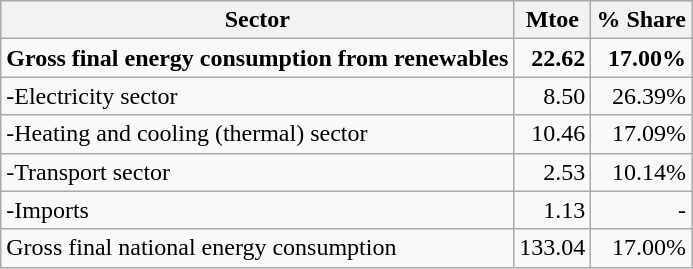<table class="wikitable">
<tr>
<th>Sector</th>
<th>Mtoe</th>
<th>% Share</th>
</tr>
<tr>
<td><strong>Gross final energy consumption from renewables</strong></td>
<td style="text-align:right;"><strong>22.62</strong></td>
<td style="text-align:right;"><strong>17.00%</strong></td>
</tr>
<tr>
<td>-Electricity sector</td>
<td style="text-align:right;">8.50</td>
<td style="text-align:right;">26.39%</td>
</tr>
<tr>
<td>-Heating and cooling (thermal) sector</td>
<td style="text-align:right;">10.46</td>
<td style="text-align:right;">17.09%</td>
</tr>
<tr>
<td>-Transport sector</td>
<td style="text-align:right;">2.53</td>
<td style="text-align:right;">10.14%</td>
</tr>
<tr>
<td>-Imports</td>
<td style="text-align:right;">1.13</td>
<td style="text-align:right;">-</td>
</tr>
<tr>
<td>Gross final national energy consumption</td>
<td style="text-align:right;">133.04</td>
<td style="text-align:right;">17.00%</td>
</tr>
</table>
